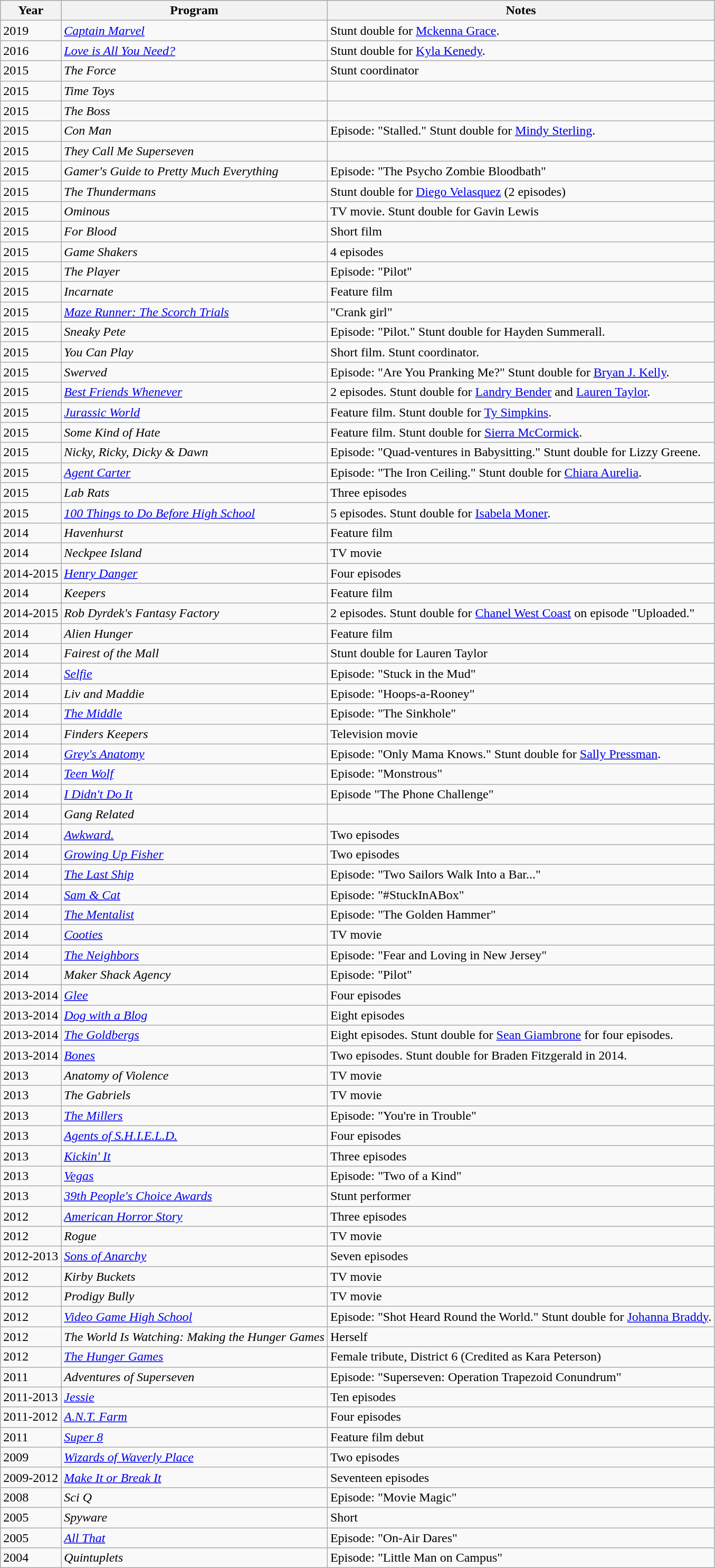<table class="wikitable">
<tr style="background:#b0c4de; text-align:center;">
<th>Year</th>
<th>Program</th>
<th>Notes</th>
</tr>
<tr>
<td>2019</td>
<td><em><a href='#'>Captain Marvel</a></em></td>
<td>Stunt double for <a href='#'>Mckenna Grace</a>.</td>
</tr>
<tr>
<td>2016</td>
<td><em><a href='#'>Love is All You Need?</a></em></td>
<td>Stunt double for <a href='#'>Kyla Kenedy</a>.</td>
</tr>
<tr>
<td>2015</td>
<td><em>The Force</em></td>
<td>Stunt coordinator</td>
</tr>
<tr>
<td>2015</td>
<td><em>Time Toys</em></td>
<td></td>
</tr>
<tr>
<td>2015</td>
<td><em>The Boss</em></td>
<td></td>
</tr>
<tr>
<td>2015</td>
<td><em>Con Man</em></td>
<td>Episode: "Stalled." Stunt double for <a href='#'>Mindy Sterling</a>.</td>
</tr>
<tr>
<td>2015</td>
<td><em>They Call Me Superseven</em></td>
<td></td>
</tr>
<tr>
<td>2015</td>
<td><em>Gamer's Guide to Pretty Much Everything</em></td>
<td>Episode: "The Psycho Zombie Bloodbath"</td>
</tr>
<tr>
<td>2015</td>
<td><em>The Thundermans</em></td>
<td>Stunt double for <a href='#'>Diego Velasquez</a> (2 episodes)</td>
</tr>
<tr>
<td>2015</td>
<td><em>Ominous</em></td>
<td>TV movie. Stunt double for Gavin Lewis</td>
</tr>
<tr>
<td>2015</td>
<td><em>For Blood</em></td>
<td>Short film</td>
</tr>
<tr>
<td>2015</td>
<td><em>Game Shakers</em></td>
<td>4 episodes</td>
</tr>
<tr>
<td>2015</td>
<td><em>The Player</em></td>
<td>Episode: "Pilot"</td>
</tr>
<tr>
<td>2015</td>
<td><em>Incarnate</em></td>
<td>Feature film</td>
</tr>
<tr>
<td>2015</td>
<td><em><a href='#'>Maze Runner: The Scorch Trials</a></em></td>
<td>"Crank girl"</td>
</tr>
<tr>
<td>2015</td>
<td><em>Sneaky Pete</em></td>
<td>Episode: "Pilot." Stunt double for Hayden Summerall.</td>
</tr>
<tr>
<td>2015</td>
<td><em>You Can Play</em></td>
<td>Short film. Stunt coordinator.</td>
</tr>
<tr>
<td>2015</td>
<td><em>Swerved</em></td>
<td>Episode: "Are You Pranking Me?" Stunt double for <a href='#'>Bryan J. Kelly</a>.</td>
</tr>
<tr>
<td>2015</td>
<td><em><a href='#'>Best Friends Whenever</a></em></td>
<td>2 episodes. Stunt double for <a href='#'>Landry Bender</a> and <a href='#'>Lauren Taylor</a>.</td>
</tr>
<tr>
<td>2015</td>
<td><em><a href='#'>Jurassic World</a></em></td>
<td>Feature film. Stunt double for <a href='#'>Ty Simpkins</a>.</td>
</tr>
<tr>
<td>2015</td>
<td><em>Some Kind of Hate</em></td>
<td>Feature film. Stunt double for <a href='#'>Sierra McCormick</a>.</td>
</tr>
<tr>
<td>2015</td>
<td><em>Nicky, Ricky, Dicky & Dawn</em></td>
<td>Episode: "Quad-ventures in Babysitting." Stunt double for Lizzy Greene.</td>
</tr>
<tr>
<td>2015</td>
<td><em><a href='#'>Agent Carter</a></em></td>
<td>Episode: "The Iron Ceiling." Stunt double for <a href='#'>Chiara Aurelia</a>.</td>
</tr>
<tr>
<td>2015</td>
<td><em>Lab Rats</em></td>
<td>Three episodes</td>
</tr>
<tr>
<td>2015</td>
<td><em><a href='#'>100 Things to Do Before High School</a></em></td>
<td>5 episodes. Stunt double for <a href='#'>Isabela Moner</a>.</td>
</tr>
<tr>
<td>2014</td>
<td><em>Havenhurst</em></td>
<td>Feature film</td>
</tr>
<tr>
<td>2014</td>
<td><em>Neckpee Island</em></td>
<td>TV movie</td>
</tr>
<tr>
<td>2014-2015</td>
<td><em><a href='#'>Henry Danger</a></em></td>
<td>Four episodes</td>
</tr>
<tr>
<td>2014</td>
<td><em>Keepers</em></td>
<td>Feature film</td>
</tr>
<tr>
<td>2014-2015</td>
<td><em>Rob Dyrdek's Fantasy Factory</em></td>
<td>2 episodes. Stunt double for <a href='#'>Chanel West Coast</a> on episode "Uploaded."</td>
</tr>
<tr>
<td>2014</td>
<td><em>Alien Hunger</em></td>
<td>Feature film</td>
</tr>
<tr>
<td>2014</td>
<td><em>Fairest of the Mall</em></td>
<td>Stunt double for Lauren Taylor</td>
</tr>
<tr>
<td>2014</td>
<td><em><a href='#'>Selfie</a></em></td>
<td>Episode: "Stuck in the Mud"</td>
</tr>
<tr>
<td>2014</td>
<td><em>Liv and Maddie</em></td>
<td>Episode: "Hoops-a-Rooney"</td>
</tr>
<tr>
<td>2014</td>
<td><em><a href='#'>The Middle</a></em></td>
<td>Episode: "The Sinkhole"</td>
</tr>
<tr>
<td>2014</td>
<td><em>Finders Keepers</em></td>
<td>Television movie</td>
</tr>
<tr>
<td>2014</td>
<td><em><a href='#'>Grey's Anatomy</a></em></td>
<td>Episode: "Only Mama Knows." Stunt double for <a href='#'>Sally Pressman</a>.</td>
</tr>
<tr>
<td>2014</td>
<td><em><a href='#'>Teen Wolf</a></em></td>
<td>Episode: "Monstrous"</td>
</tr>
<tr>
<td>2014</td>
<td><em><a href='#'>I Didn't Do It</a></em></td>
<td>Episode "The Phone Challenge"</td>
</tr>
<tr>
<td>2014</td>
<td><em>Gang Related</em></td>
<td></td>
</tr>
<tr>
<td>2014</td>
<td><em><a href='#'>Awkward.</a></em></td>
<td>Two episodes</td>
</tr>
<tr>
<td>2014</td>
<td><em><a href='#'>Growing Up Fisher</a></em></td>
<td>Two episodes</td>
</tr>
<tr>
<td>2014</td>
<td><em><a href='#'>The Last Ship</a></em></td>
<td>Episode: "Two Sailors Walk Into a Bar..."</td>
</tr>
<tr>
<td>2014</td>
<td><em><a href='#'>Sam & Cat</a></em></td>
<td>Episode: "#StuckInABox"</td>
</tr>
<tr>
<td>2014</td>
<td><em><a href='#'>The Mentalist</a></em></td>
<td>Episode: "The Golden Hammer"</td>
</tr>
<tr>
<td>2014</td>
<td><em><a href='#'>Cooties</a></em></td>
<td>TV movie</td>
</tr>
<tr>
<td>2014</td>
<td><em><a href='#'>The Neighbors</a></em></td>
<td>Episode: "Fear and Loving in New Jersey"</td>
</tr>
<tr>
<td>2014</td>
<td><em>Maker Shack Agency</em></td>
<td>Episode: "Pilot"</td>
</tr>
<tr>
<td>2013-2014</td>
<td><em><a href='#'>Glee</a></em></td>
<td>Four episodes</td>
</tr>
<tr>
<td>2013-2014</td>
<td><em><a href='#'>Dog with  a Blog</a></em></td>
<td>Eight episodes</td>
</tr>
<tr>
<td>2013-2014</td>
<td><em><a href='#'>The Goldbergs</a></em></td>
<td>Eight episodes. Stunt double for <a href='#'>Sean Giambrone</a> for four episodes.</td>
</tr>
<tr>
<td>2013-2014</td>
<td><em><a href='#'>Bones</a></em></td>
<td>Two episodes. Stunt double for Braden Fitzgerald in 2014.</td>
</tr>
<tr>
<td>2013</td>
<td><em>Anatomy of Violence</em></td>
<td>TV movie</td>
</tr>
<tr>
<td>2013</td>
<td><em>The Gabriels</em></td>
<td>TV movie</td>
</tr>
<tr>
<td>2013</td>
<td><em><a href='#'>The Millers</a></em></td>
<td>Episode: "You're in Trouble"</td>
</tr>
<tr>
<td>2013</td>
<td><em><a href='#'>Agents of S.H.I.E.L.D.</a></em></td>
<td>Four episodes</td>
</tr>
<tr>
<td>2013</td>
<td><em><a href='#'>Kickin' It</a></em></td>
<td>Three episodes</td>
</tr>
<tr>
<td>2013</td>
<td><em><a href='#'>Vegas</a></em></td>
<td>Episode: "Two of a Kind"</td>
</tr>
<tr>
<td>2013</td>
<td><em><a href='#'>39th People's Choice Awards</a></em></td>
<td>Stunt performer</td>
</tr>
<tr>
<td>2012</td>
<td><em><a href='#'>American Horror Story</a></em></td>
<td>Three episodes</td>
</tr>
<tr>
<td>2012</td>
<td><em>Rogue</em></td>
<td>TV movie</td>
</tr>
<tr>
<td>2012-2013</td>
<td><em><a href='#'>Sons of Anarchy</a></em></td>
<td>Seven episodes</td>
</tr>
<tr>
<td>2012</td>
<td><em>Kirby Buckets</em></td>
<td>TV movie</td>
</tr>
<tr>
<td>2012</td>
<td><em>Prodigy Bully</em></td>
<td>TV movie</td>
</tr>
<tr>
<td>2012</td>
<td><em><a href='#'>Video Game High School</a></em></td>
<td>Episode: "Shot Heard Round the World." Stunt double for <a href='#'>Johanna Braddy</a>.</td>
</tr>
<tr>
<td>2012</td>
<td><em>The World Is Watching: Making the Hunger Games</em></td>
<td>Herself</td>
</tr>
<tr>
<td>2012</td>
<td><em><a href='#'>The Hunger Games</a></em></td>
<td>Female tribute, District 6 (Credited as Kara Peterson)</td>
</tr>
<tr>
<td>2011</td>
<td><em>Adventures of Superseven</em></td>
<td>Episode: "Superseven: Operation Trapezoid Conundrum"</td>
</tr>
<tr>
<td>2011-2013</td>
<td><em><a href='#'>Jessie</a></em></td>
<td>Ten episodes</td>
</tr>
<tr>
<td>2011-2012</td>
<td><em><a href='#'>A.N.T. Farm</a></em></td>
<td>Four episodes</td>
</tr>
<tr>
<td>2011</td>
<td><em><a href='#'>Super 8</a></em></td>
<td>Feature film debut</td>
</tr>
<tr>
<td>2009</td>
<td><em><a href='#'>Wizards of Waverly Place</a></em></td>
<td>Two episodes</td>
</tr>
<tr>
<td>2009-2012</td>
<td><em><a href='#'>Make It or Break It</a></em></td>
<td>Seventeen episodes</td>
</tr>
<tr>
<td>2008</td>
<td><em>Sci Q</em></td>
<td>Episode: "Movie Magic"</td>
</tr>
<tr>
<td>2005</td>
<td><em>Spyware</em></td>
<td>Short</td>
</tr>
<tr>
<td>2005</td>
<td><em><a href='#'>All That</a></em></td>
<td>Episode: "On-Air Dares"</td>
</tr>
<tr>
<td>2004</td>
<td><em>Quintuplets</em></td>
<td>Episode: "Little Man on Campus"</td>
</tr>
</table>
